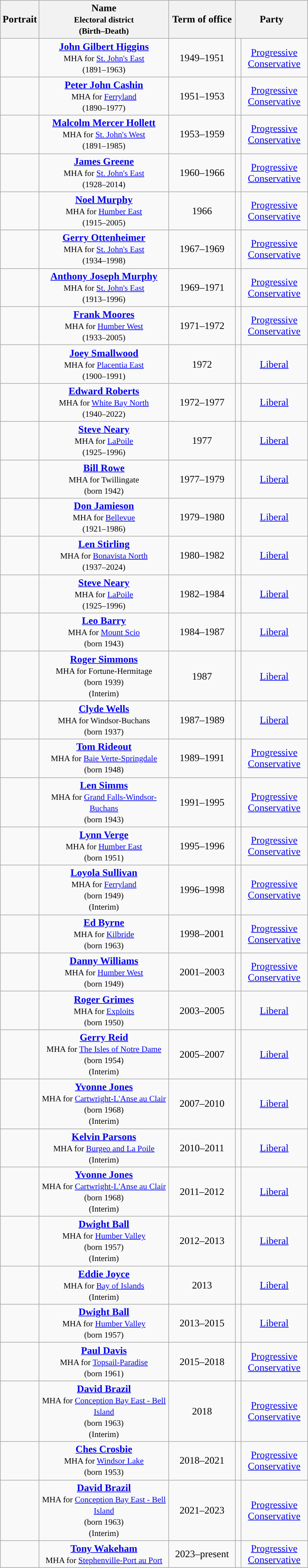<table class="wikitable" style="text-align:center">
<tr>
<th scope="col">Portrait</th>
<th scope="col" width="200px">Name<br><small>Electoral district<br>(Birth–Death)</small></th>
<th scope="col" width="100px">Term of office</th>
<th colspan="2">Party</th>
</tr>
<tr>
<td></td>
<td><strong><a href='#'>John Gilbert Higgins</a></strong><br><small>MHA for <a href='#'>St. John's East</a></small><br><small>(1891–1963)</small></td>
<td>1949–1951</td>
<td style="width:1px; background:"></td>
<td width="100px"><a href='#'>Progressive Conservative</a></td>
</tr>
<tr>
<td></td>
<td><strong><a href='#'>Peter John Cashin</a></strong><br><small>MHA for <a href='#'>Ferryland</a></small><br><small>(1890–1977)</small></td>
<td>1951–1953</td>
<td style="width:1px; background:"></td>
<td><a href='#'>Progressive Conservative</a></td>
</tr>
<tr>
<td></td>
<td><strong><a href='#'>Malcolm Mercer Hollett</a></strong><br><small>MHA for <a href='#'>St. John's West</a></small><br><small>(1891–1985)</small></td>
<td>1953–1959</td>
<td style="width:1px; background:"></td>
<td><a href='#'>Progressive Conservative</a></td>
</tr>
<tr>
<td></td>
<td><a href='#'><strong>James Greene</strong></a><br><small>MHA for <a href='#'>St. John's East</a></small><br><small>(1928–2014)</small></td>
<td>1960–1966</td>
<td style="width:1px; background:"></td>
<td><a href='#'>Progressive Conservative</a></td>
</tr>
<tr>
<td></td>
<td><a href='#'><strong>Noel Murphy</strong></a><br><small>MHA for <a href='#'>Humber East</a></small><br><small>(1915–2005)</small></td>
<td>1966</td>
<td style="width:1px; background:"></td>
<td><a href='#'>Progressive Conservative</a></td>
</tr>
<tr>
<td></td>
<td><strong><a href='#'>Gerry Ottenheimer</a></strong><br><small>MHA for <a href='#'>St. John's East</a></small><br><small>(1934–1998)</small></td>
<td>1967–1969</td>
<td style="width:1px; background:"></td>
<td><a href='#'>Progressive Conservative</a></td>
</tr>
<tr>
<td></td>
<td><strong><a href='#'>Anthony Joseph Murphy</a></strong><br><small>MHA for <a href='#'>St. John's East</a></small><br><small>(1913–1996)</small></td>
<td>1969–1971</td>
<td style="width:1px; background:"></td>
<td><a href='#'>Progressive Conservative</a></td>
</tr>
<tr>
<td></td>
<td><strong><a href='#'>Frank Moores</a></strong><br><small>MHA for <a href='#'>Humber West</a></small><br><small>(1933–2005)</small></td>
<td>1971–1972</td>
<td style="width:1px; background:"></td>
<td><a href='#'>Progressive Conservative</a></td>
</tr>
<tr>
<td></td>
<td><strong><a href='#'>Joey Smallwood</a></strong><br><small>MHA for <a href='#'>Placentia East</a></small><br><small>(1900–1991)</small></td>
<td>1972</td>
<td style="width:1px; background:"></td>
<td><a href='#'>Liberal</a></td>
</tr>
<tr>
<td></td>
<td><a href='#'><strong>Edward Roberts</strong></a><br><small>MHA for <a href='#'>White Bay North</a></small><br><small>(1940–2022)</small></td>
<td>1972–1977</td>
<td style="width:1px; background:"></td>
<td><a href='#'>Liberal</a></td>
</tr>
<tr>
<td></td>
<td><strong><a href='#'>Steve Neary</a></strong><br><small>MHA for <a href='#'>LaPoile</a></small><br><small>(1925–1996)</small></td>
<td>1977</td>
<td style="width:1px; background:"></td>
<td><a href='#'>Liberal</a></td>
</tr>
<tr>
<td></td>
<td><strong><a href='#'>Bill Rowe</a></strong><br><small>MHA for Twillingate</small><br><small>(born 1942)</small></td>
<td>1977–1979</td>
<td style="width:1px; background:"></td>
<td><a href='#'>Liberal</a></td>
</tr>
<tr>
<td></td>
<td><a href='#'><strong>Don Jamieson</strong></a><br><small>MHA for <a href='#'>Bellevue</a></small><br><small>(1921–1986)</small></td>
<td>1979–1980</td>
<td style="width:1px; background:"></td>
<td><a href='#'>Liberal</a></td>
</tr>
<tr>
<td></td>
<td><strong><a href='#'>Len Stirling</a></strong><br><small>MHA for <a href='#'>Bonavista North</a></small><br><small>(1937–2024)</small></td>
<td>1980–1982</td>
<td style="width:1px; background:"></td>
<td><a href='#'>Liberal</a></td>
</tr>
<tr>
<td></td>
<td><strong><a href='#'>Steve Neary</a></strong><br><small>MHA for <a href='#'>LaPoile</a></small><br><small>(1925–1996)</small></td>
<td>1982–1984</td>
<td style="width:1px; background:"></td>
<td><a href='#'>Liberal</a></td>
</tr>
<tr>
<td></td>
<td><strong><a href='#'>Leo Barry</a></strong><br><small>MHA for <a href='#'>Mount Scio</a></small><br><small>(born 1943)</small></td>
<td>1984–1987</td>
<td style="width:1px; background:"></td>
<td><a href='#'>Liberal</a></td>
</tr>
<tr>
<td></td>
<td><strong><a href='#'>Roger Simmons</a></strong><br><small>MHA for Fortune-Hermitage</small><br><small>(born 1939)<br>(Interim)</small></td>
<td>1987</td>
<td style="width:1px; background:"></td>
<td><a href='#'>Liberal</a></td>
</tr>
<tr>
<td></td>
<td><a href='#'><strong>Clyde Wells</strong></a><br><small>MHA for Windsor-Buchans</small><br><small>(born 1937)</small></td>
<td>1987–1989</td>
<td style="width:1px; background:"></td>
<td><a href='#'>Liberal</a></td>
</tr>
<tr>
<td></td>
<td><strong><a href='#'>Tom Rideout</a></strong><br><small>MHA for <a href='#'>Baie Verte-Springdale</a></small><br><small>(born 1948)</small></td>
<td>1989–1991</td>
<td style="width:1px; background:"></td>
<td><a href='#'>Progressive Conservative</a></td>
</tr>
<tr>
<td></td>
<td><strong><a href='#'>Len Simms</a></strong><br><small>MHA for <a href='#'>Grand Falls-Windsor-Buchans</a></small><br><small>(born 1943)</small></td>
<td>1991–1995</td>
<td style="width:1px; background:"></td>
<td><a href='#'>Progressive Conservative</a></td>
</tr>
<tr>
<td></td>
<td><strong><a href='#'>Lynn Verge</a></strong><br><small>MHA for <a href='#'>Humber East</a></small><br><small>(born 1951)</small></td>
<td>1995–1996</td>
<td style="width:1px; background:"></td>
<td><a href='#'>Progressive Conservative</a></td>
</tr>
<tr>
<td></td>
<td><strong><a href='#'>Loyola Sullivan</a></strong><br><small>MHA for <a href='#'>Ferryland</a></small><br><small>(born 1949)<br>(Interim)</small></td>
<td>1996–1998</td>
<td style="width:1px; background:"></td>
<td><a href='#'>Progressive Conservative</a></td>
</tr>
<tr>
<td></td>
<td><a href='#'><strong>Ed Byrne</strong></a><br><small>MHA for <a href='#'>Kilbride</a></small><br><small>(born 1963)</small></td>
<td>1998–2001</td>
<td style="width:1px; background:"></td>
<td><a href='#'>Progressive Conservative</a></td>
</tr>
<tr>
<td></td>
<td><a href='#'><strong>Danny Williams</strong></a><br><small>MHA for <a href='#'>Humber West</a></small><br><small>(born 1949)</small></td>
<td>2001–2003</td>
<td style="width:1px; background:"></td>
<td><a href='#'>Progressive Conservative</a></td>
</tr>
<tr>
<td></td>
<td><strong><a href='#'>Roger Grimes</a></strong><br><small>MHA for <a href='#'>Exploits</a></small><br><small>(born 1950)</small></td>
<td>2003–2005</td>
<td style="width:1px; background:"></td>
<td><a href='#'>Liberal</a></td>
</tr>
<tr>
<td></td>
<td><strong><a href='#'>Gerry Reid</a></strong><br><small>MHA for <a href='#'>The Isles of Notre Dame</a></small><br><small>(born 1954)<br>(Interim)</small></td>
<td>2005–2007</td>
<td style="width:1px; background:"></td>
<td><a href='#'>Liberal</a></td>
</tr>
<tr>
<td></td>
<td><strong><a href='#'>Yvonne Jones</a></strong><br><small>MHA for <a href='#'>Cartwright-L'Anse au Clair</a></small><br><small>(born 1968)<br>(Interim)</small></td>
<td>2007–2010</td>
<td style="width:1px; background:"></td>
<td><a href='#'>Liberal</a></td>
</tr>
<tr>
<td></td>
<td><strong><a href='#'>Kelvin Parsons</a></strong><br><small>MHA for <a href='#'>Burgeo and La Poile</a></small><small><br>(Interim)</small></td>
<td>2010–2011</td>
<td style="width:1px; background:"></td>
<td><a href='#'>Liberal</a></td>
</tr>
<tr>
<td></td>
<td><strong><a href='#'>Yvonne Jones</a></strong><br><small>MHA for <a href='#'>Cartwright-L'Anse au Clair</a></small><br><small>(born 1968)<br>(Interim)</small></td>
<td>2011–2012</td>
<td style="width:1px; background:"></td>
<td><a href='#'>Liberal</a></td>
</tr>
<tr>
<td></td>
<td><strong><a href='#'>Dwight Ball</a></strong><br><small>MHA for <a href='#'>Humber Valley</a></small><br><small>(born 1957)<br>(Interim)</small></td>
<td>2012–2013</td>
<td style="width:1px; background:"></td>
<td><a href='#'>Liberal</a></td>
</tr>
<tr>
<td></td>
<td><strong><a href='#'>Eddie Joyce</a></strong><br><small>MHA for <a href='#'>Bay of Islands</a></small><small><br>(Interim)</small></td>
<td>2013</td>
<td style="width:1px; background:"></td>
<td><a href='#'>Liberal</a></td>
</tr>
<tr>
<td></td>
<td><strong><a href='#'>Dwight Ball</a></strong><br><small>MHA for <a href='#'>Humber Valley</a></small><br><small>(born 1957)</small></td>
<td>2013–2015</td>
<td style="width:1px; background:"></td>
<td><a href='#'>Liberal</a></td>
</tr>
<tr>
<td></td>
<td><a href='#'><strong>Paul Davis</strong></a> <br><small>MHA for <a href='#'>Topsail-Paradise</a></small><br><small>(born 1961)</small></td>
<td>2015–2018</td>
<td style="width:1px; background:"></td>
<td><a href='#'>Progressive Conservative</a></td>
</tr>
<tr>
<td></td>
<td><a href='#'><strong>David Brazil</strong></a><br><small>MHA for <a href='#'>Conception Bay East - Bell Island</a></small><br><small>(born 1963)<br>(Interim)</small></td>
<td>2018</td>
<td style="width:1px; background:"></td>
<td><a href='#'>Progressive Conservative</a></td>
</tr>
<tr>
<td></td>
<td><strong><a href='#'>Ches Crosbie</a></strong><br><small>MHA for <a href='#'>Windsor Lake</a></small><br><small>(born 1953)</small></td>
<td>2018–2021</td>
<td style="width:1px; background:"></td>
<td><a href='#'>Progressive Conservative</a></td>
</tr>
<tr>
<td></td>
<td><a href='#'><strong>David Brazil</strong></a><br><small>MHA for <a href='#'>Conception Bay East - Bell Island</a></small><br><small>(born 1963)<br>(Interim)</small></td>
<td>2021–2023</td>
<td style="width:1px; background:"></td>
<td><a href='#'>Progressive Conservative</a></td>
</tr>
<tr>
<td></td>
<td><strong><a href='#'>Tony Wakeham</a></strong><br><small>MHA for <a href='#'>Stephenville-Port au Port</a></small></td>
<td>2023–present</td>
<td style="width:1px; background:"></td>
<td><a href='#'>Progressive Conservative</a></td>
</tr>
</table>
